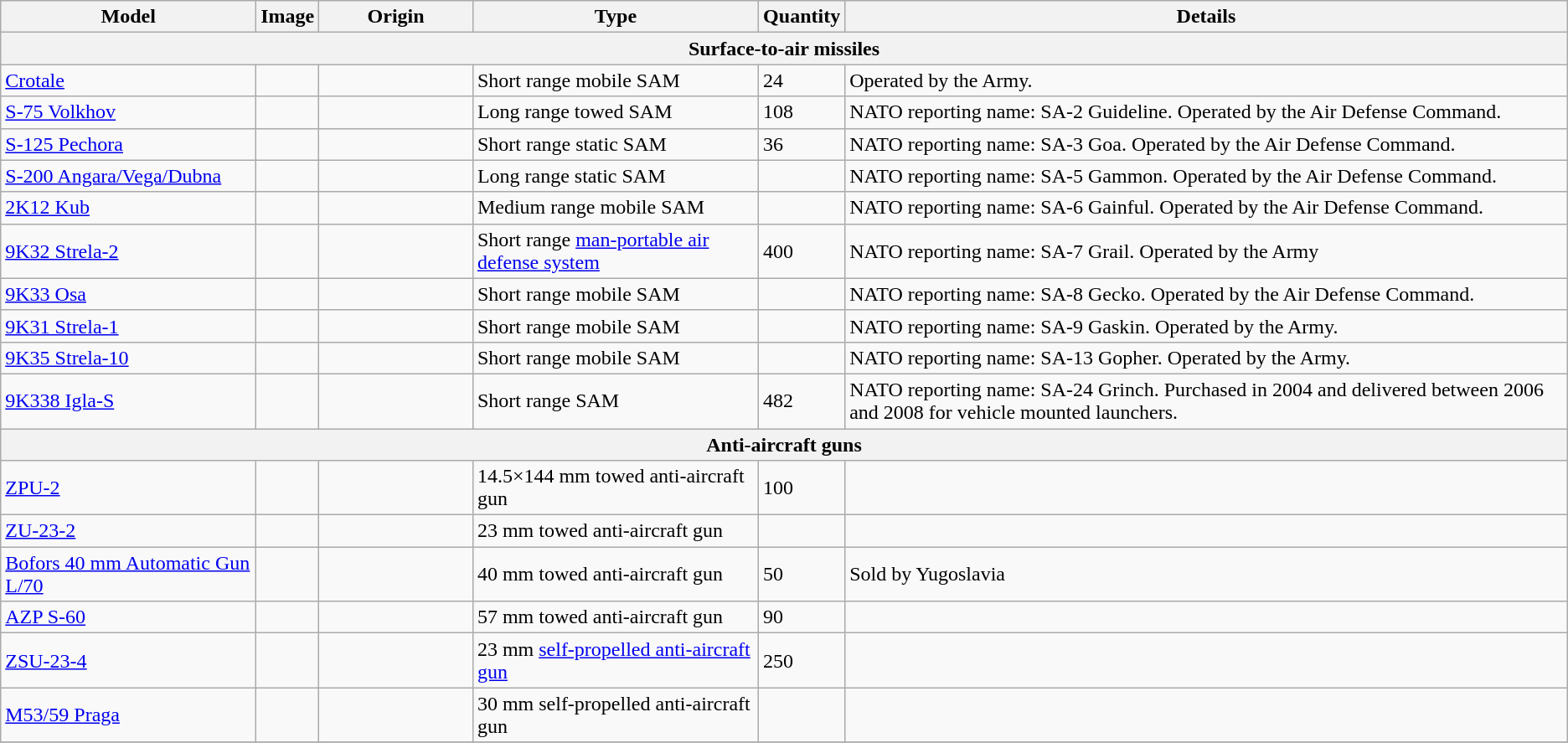<table class="wikitable sortable">
<tr>
<th>Model</th>
<th>Image</th>
<th style="width:115px;">Origin</th>
<th>Type</th>
<th>Quantity</th>
<th>Details</th>
</tr>
<tr>
<th colspan="6">Surface-to-air missiles</th>
</tr>
<tr>
<td><a href='#'>Crotale</a></td>
<td></td>
<td></td>
<td>Short range mobile SAM</td>
<td>24</td>
<td>Operated by the Army.</td>
</tr>
<tr>
<td><a href='#'>S-75 Volkhov</a></td>
<td></td>
<td></td>
<td>Long range towed SAM</td>
<td>108</td>
<td>NATO reporting name: SA-2 Guideline. Operated by the Air Defense Command.</td>
</tr>
<tr>
<td><a href='#'>S-125 Pechora</a></td>
<td></td>
<td></td>
<td>Short range static SAM</td>
<td>36</td>
<td>NATO reporting name: SA-3 Goa. Operated by the Air Defense Command.</td>
</tr>
<tr>
<td><a href='#'>S-200 Angara/Vega/Dubna</a></td>
<td></td>
<td></td>
<td>Long range static SAM</td>
<td></td>
<td>NATO reporting name: SA-5 Gammon. Operated by the Air Defense Command.</td>
</tr>
<tr>
<td><a href='#'>2K12 Kub</a></td>
<td></td>
<td></td>
<td>Medium range mobile SAM</td>
<td></td>
<td>NATO reporting name: SA-6 Gainful. Operated by the Air Defense Command.</td>
</tr>
<tr>
<td><a href='#'>9K32 Strela-2</a></td>
<td></td>
<td></td>
<td>Short range <a href='#'>man-portable air defense system</a></td>
<td>400</td>
<td>NATO reporting name: SA-7 Grail. Operated by the Army</td>
</tr>
<tr>
<td><a href='#'>9K33 Osa</a></td>
<td></td>
<td></td>
<td>Short range mobile SAM</td>
<td></td>
<td>NATO reporting name: SA-8 Gecko. Operated by the Air Defense Command.</td>
</tr>
<tr>
<td><a href='#'>9K31 Strela-1</a></td>
<td></td>
<td></td>
<td>Short range mobile SAM</td>
<td></td>
<td>NATO reporting name: SA-9 Gaskin. Operated by the Army.</td>
</tr>
<tr>
<td><a href='#'>9K35 Strela-10</a></td>
<td></td>
<td></td>
<td>Short range mobile SAM</td>
<td></td>
<td>NATO reporting name: SA-13 Gopher. Operated by the Army.</td>
</tr>
<tr>
<td><a href='#'>9K338 Igla-S</a></td>
<td></td>
<td></td>
<td>Short range SAM</td>
<td>482</td>
<td>NATO reporting name: SA-24 Grinch. Purchased in 2004 and delivered between 2006 and 2008 for vehicle mounted launchers.</td>
</tr>
<tr>
<th Colspan="6">Anti-aircraft guns</th>
</tr>
<tr>
<td><a href='#'>ZPU-2</a></td>
<td></td>
<td></td>
<td>14.5×144 mm towed anti-aircraft gun</td>
<td>100</td>
<td></td>
</tr>
<tr>
<td><a href='#'>ZU-23-2</a></td>
<td></td>
<td></td>
<td>23 mm towed anti-aircraft gun</td>
<td></td>
<td></td>
</tr>
<tr>
<td><a href='#'>Bofors 40 mm Automatic Gun L/70</a></td>
<td></td>
<td></td>
<td>40 mm towed anti-aircraft gun</td>
<td>50</td>
<td>Sold by Yugoslavia</td>
</tr>
<tr>
<td><a href='#'>AZP S-60</a></td>
<td></td>
<td></td>
<td>57 mm towed anti-aircraft gun</td>
<td>90</td>
<td></td>
</tr>
<tr>
<td><a href='#'>ZSU-23-4</a></td>
<td></td>
<td></td>
<td>23 mm <a href='#'>self-propelled anti-aircraft gun</a></td>
<td>250</td>
<td></td>
</tr>
<tr>
<td><a href='#'>M53/59 Praga</a></td>
<td></td>
<td></td>
<td>30 mm self-propelled anti-aircraft gun</td>
<td></td>
<td></td>
</tr>
<tr>
</tr>
</table>
